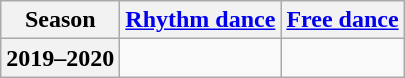<table class=wikitable style=text-align:center>
<tr>
<th>Season</th>
<th><a href='#'>Rhythm dance</a></th>
<th><a href='#'>Free dance</a></th>
</tr>
<tr>
<th>2019–2020 <br> </th>
<td></td>
<td></td>
</tr>
</table>
